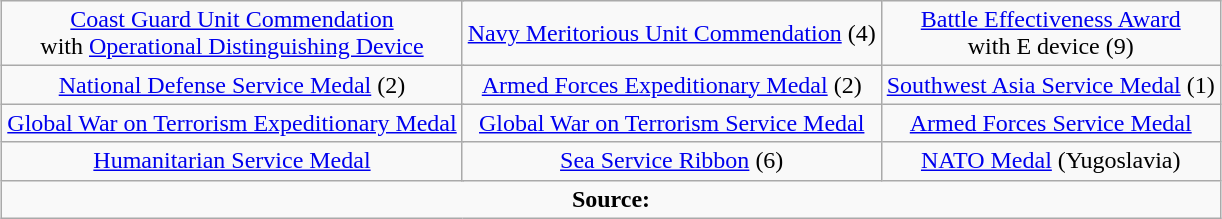<table class="wikitable" style="margin-left: auto; margin-right: auto; border: none;">
<tr>
<td colspan=3 align=center><a href='#'>Coast Guard Unit Commendation</a><br>with <a href='#'>Operational Distinguishing Device</a></td>
<td colspan=3 align=center><a href='#'>Navy Meritorious Unit Commendation</a> (4)</td>
<td colspan=3 align=center><a href='#'>Battle Effectiveness Award</a><br>with E device (9)</td>
</tr>
<tr>
<td colspan=3 align=center><a href='#'>National Defense Service Medal</a> (2)</td>
<td colspan=3 align=center><a href='#'>Armed Forces Expeditionary Medal</a> (2)</td>
<td colspan=3 align=center><a href='#'>Southwest Asia Service Medal</a> (1)</td>
</tr>
<tr>
<td colspan=3 align=center><a href='#'>Global War on Terrorism Expeditionary Medal</a></td>
<td colspan=3 align=center><a href='#'>Global War on Terrorism Service Medal</a></td>
<td colspan=3 align=center><a href='#'>Armed Forces Service Medal</a></td>
</tr>
<tr>
<td colspan=3 align=center><a href='#'>Humanitarian Service Medal</a></td>
<td colspan=3 align=center><a href='#'>Sea Service Ribbon</a> (6)</td>
<td colspan=3 align=center><a href='#'>NATO Medal</a> (Yugoslavia)</td>
</tr>
<tr>
<td colspan="9" style="text-align: center;"><strong>Source:</strong></td>
</tr>
</table>
